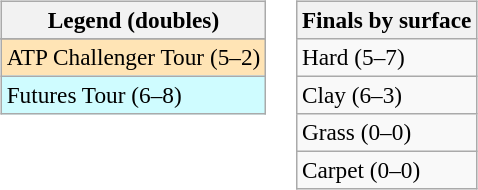<table>
<tr valign=top>
<td><br><table class=wikitable style=font-size:97%>
<tr>
<th>Legend (doubles)</th>
</tr>
<tr bgcolor=e5d1cb>
</tr>
<tr bgcolor=moccasin>
<td>ATP Challenger Tour (5–2)</td>
</tr>
<tr bgcolor=cffcff>
<td>Futures Tour (6–8)</td>
</tr>
</table>
</td>
<td><br><table class=wikitable style=font-size:97%>
<tr>
<th>Finals by surface</th>
</tr>
<tr>
<td>Hard (5–7)</td>
</tr>
<tr>
<td>Clay (6–3)</td>
</tr>
<tr>
<td>Grass (0–0)</td>
</tr>
<tr>
<td>Carpet (0–0)</td>
</tr>
</table>
</td>
</tr>
</table>
